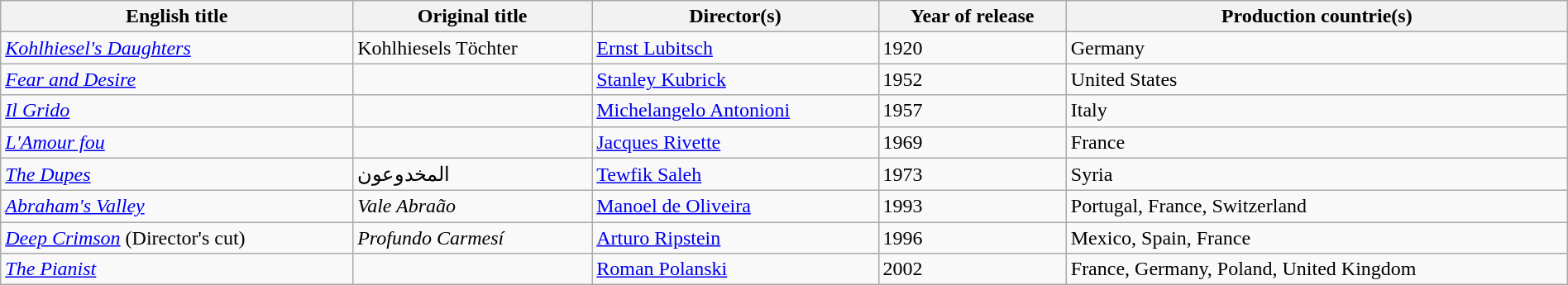<table class="sortable wikitable" style="width:100%; margin-bottom:4px" cellpadding="5">
<tr>
<th scope="col">English title</th>
<th scope="col">Original title</th>
<th scope="col">Director(s)</th>
<th scope="col">Year of release</th>
<th scope="col">Production countrie(s)</th>
</tr>
<tr>
<td><em><a href='#'>Kohlhiesel's Daughters</a></em></td>
<td>Kohlhiesels Töchter</td>
<td><a href='#'>Ernst Lubitsch</a></td>
<td>1920</td>
<td>Germany</td>
</tr>
<tr>
<td><em><a href='#'>Fear and Desire</a></em></td>
<td></td>
<td><a href='#'>Stanley Kubrick</a></td>
<td>1952</td>
<td>United States</td>
</tr>
<tr>
<td><em><a href='#'>Il Grido</a></em></td>
<td></td>
<td><a href='#'>Michelangelo Antonioni</a></td>
<td>1957</td>
<td>Italy</td>
</tr>
<tr>
<td><em><a href='#'>L'Amour fou</a></em></td>
<td></td>
<td><a href='#'>Jacques Rivette</a></td>
<td>1969</td>
<td>France</td>
</tr>
<tr>
<td><em><a href='#'>The Dupes</a></em></td>
<td>المخدوعون</td>
<td><a href='#'>Tewfik Saleh</a></td>
<td>1973</td>
<td>Syria</td>
</tr>
<tr>
<td><em><a href='#'>Abraham's Valley</a></em></td>
<td><em>Vale Abraão</em></td>
<td><a href='#'>Manoel de Oliveira</a></td>
<td>1993</td>
<td>Portugal, France, Switzerland</td>
</tr>
<tr>
<td><em><a href='#'>Deep Crimson</a></em> (Director's cut)</td>
<td><em>Profundo Carmesí</em></td>
<td><a href='#'>Arturo Ripstein</a></td>
<td>1996</td>
<td>Mexico, Spain, France</td>
</tr>
<tr>
<td><em><a href='#'>The Pianist</a></em></td>
<td></td>
<td><a href='#'>Roman Polanski</a></td>
<td>2002</td>
<td>France, Germany, Poland, United Kingdom</td>
</tr>
</table>
